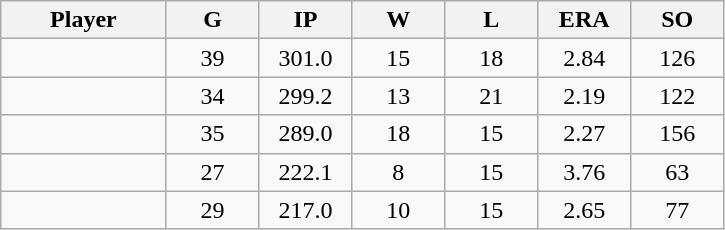<table class="wikitable sortable">
<tr>
<th bgcolor="#DDDDFF" width="16%">Player</th>
<th bgcolor="#DDDDFF" width="9%">G</th>
<th bgcolor="#DDDDFF" width="9%">IP</th>
<th bgcolor="#DDDDFF" width="9%">W</th>
<th bgcolor="#DDDDFF" width="9%">L</th>
<th bgcolor="#DDDDFF" width="9%">ERA</th>
<th bgcolor="#DDDDFF" width="9%">SO</th>
</tr>
<tr align="center">
<td></td>
<td>39</td>
<td>301.0</td>
<td>15</td>
<td>18</td>
<td>2.84</td>
<td>126</td>
</tr>
<tr align="center">
<td></td>
<td>34</td>
<td>299.2</td>
<td>13</td>
<td>21</td>
<td>2.19</td>
<td>122</td>
</tr>
<tr align=center>
<td></td>
<td>35</td>
<td>289.0</td>
<td>18</td>
<td>15</td>
<td>2.27</td>
<td>156</td>
</tr>
<tr align="center">
<td></td>
<td>27</td>
<td>222.1</td>
<td>8</td>
<td>15</td>
<td>3.76</td>
<td>63</td>
</tr>
<tr align="center">
<td></td>
<td>29</td>
<td>217.0</td>
<td>10</td>
<td>15</td>
<td>2.65</td>
<td>77</td>
</tr>
</table>
